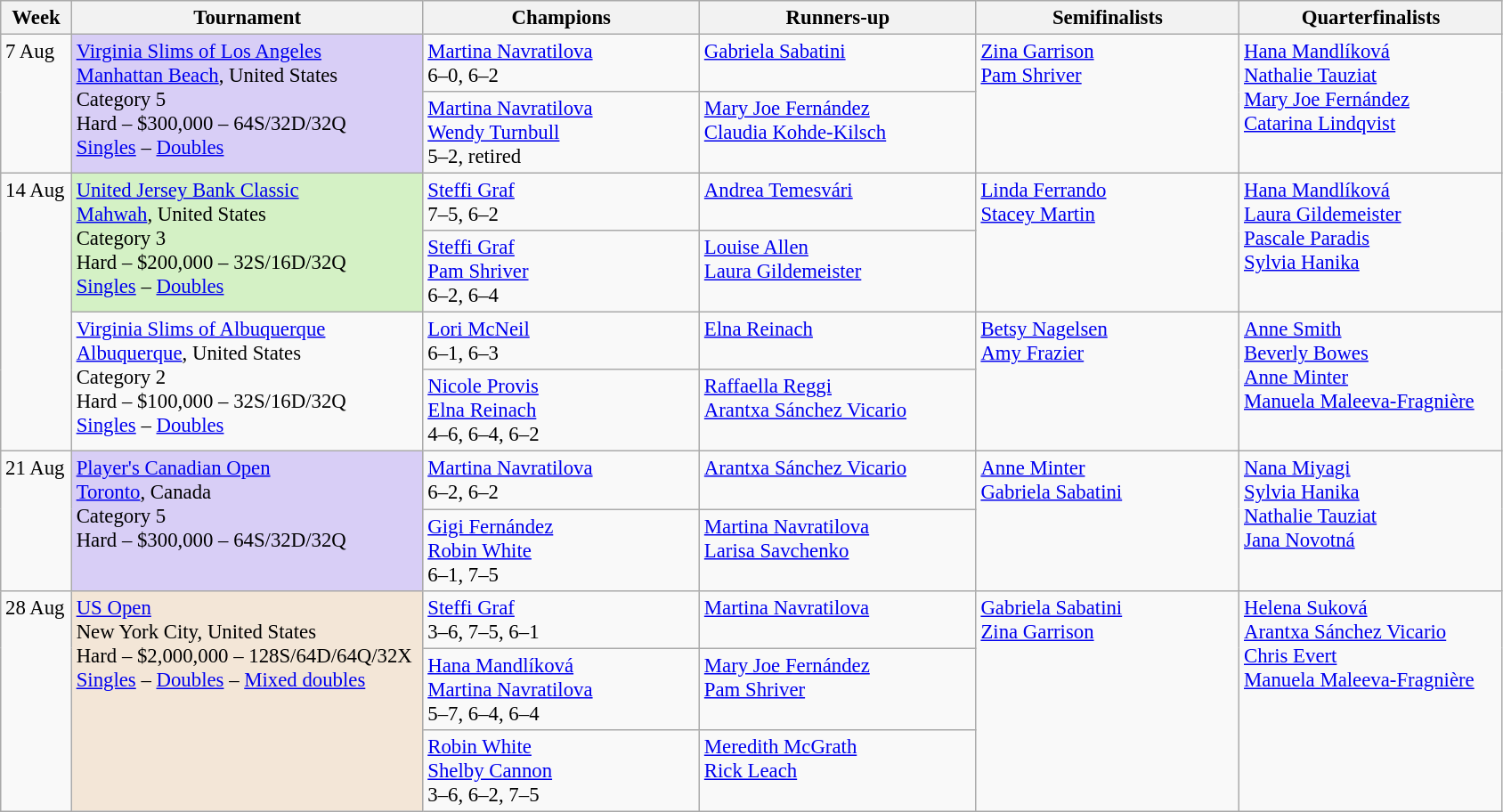<table class=wikitable style=font-size:95%>
<tr>
<th style="width:46px;">Week</th>
<th style="width:256px;">Tournament</th>
<th style="width:200px;">Champions</th>
<th style="width:200px;">Runners-up</th>
<th style="width:190px;">Semifinalists</th>
<th style="width:190px;">Quarterfinalists</th>
</tr>
<tr valign="top">
<td rowspan=2>7 Aug</td>
<td rowspan=2 style="background:#d8cef6;"><a href='#'>Virginia Slims of Los Angeles</a><br><a href='#'>Manhattan Beach</a>, United States<br>Category 5  <br>Hard – $300,000 – 64S/32D/32Q <br><a href='#'>Singles</a> – <a href='#'>Doubles</a></td>
<td> <a href='#'>Martina Navratilova</a><br>6–0, 6–2</td>
<td> <a href='#'>Gabriela Sabatini</a></td>
<td rowspan=2> <a href='#'>Zina Garrison</a><br> <a href='#'>Pam Shriver</a></td>
<td rowspan=2> <a href='#'>Hana Mandlíková</a><br> <a href='#'>Nathalie Tauziat</a><br> <a href='#'>Mary Joe Fernández</a><br> <a href='#'>Catarina Lindqvist</a></td>
</tr>
<tr valign="top">
<td> <a href='#'>Martina Navratilova</a><br> <a href='#'>Wendy Turnbull</a><br>5–2, retired</td>
<td> <a href='#'>Mary Joe Fernández</a><br> <a href='#'>Claudia Kohde-Kilsch</a></td>
</tr>
<tr valign="top">
<td rowspan=4>14 Aug</td>
<td rowspan=2 style="background:#D4F1C5;"><a href='#'>United Jersey Bank Classic</a><br><a href='#'>Mahwah</a>, United States<br>Category 3  <br>Hard – $200,000 – 32S/16D/32Q <br><a href='#'>Singles</a> – <a href='#'>Doubles</a></td>
<td> <a href='#'>Steffi Graf</a><br>7–5, 6–2</td>
<td> <a href='#'>Andrea Temesvári</a></td>
<td rowspan=2> <a href='#'>Linda Ferrando</a><br> <a href='#'>Stacey Martin</a></td>
<td rowspan=2> <a href='#'>Hana Mandlíková</a><br> <a href='#'>Laura Gildemeister</a><br> <a href='#'>Pascale Paradis</a><br> <a href='#'>Sylvia Hanika</a></td>
</tr>
<tr valign="top">
<td> <a href='#'>Steffi Graf</a><br> <a href='#'>Pam Shriver</a><br>6–2, 6–4</td>
<td> <a href='#'>Louise Allen</a><br> <a href='#'>Laura Gildemeister</a></td>
</tr>
<tr valign="top">
<td rowspan=2><a href='#'>Virginia Slims of Albuquerque</a><br><a href='#'>Albuquerque</a>, United States<br>Category 2  <br>Hard – $100,000 – 32S/16D/32Q <br><a href='#'>Singles</a> – <a href='#'>Doubles</a></td>
<td> <a href='#'>Lori McNeil</a><br>6–1, 6–3</td>
<td> <a href='#'>Elna Reinach</a></td>
<td rowspan=2> <a href='#'>Betsy Nagelsen</a><br> <a href='#'>Amy Frazier</a></td>
<td rowspan=2> <a href='#'>Anne Smith</a><br> <a href='#'>Beverly Bowes</a><br> <a href='#'>Anne Minter</a><br> <a href='#'>Manuela Maleeva-Fragnière</a></td>
</tr>
<tr valign="top">
<td> <a href='#'>Nicole Provis</a><br> <a href='#'>Elna Reinach</a><br>4–6, 6–4, 6–2</td>
<td> <a href='#'>Raffaella Reggi</a><br> <a href='#'>Arantxa Sánchez Vicario</a></td>
</tr>
<tr valign="top">
<td rowspan=2>21 Aug</td>
<td rowspan=2 style="background:#d8cef6;"><a href='#'>Player's Canadian Open</a><br><a href='#'>Toronto</a>, Canada<br>Category 5  <br>Hard – $300,000 – 64S/32D/32Q</td>
<td> <a href='#'>Martina Navratilova</a><br>6–2, 6–2</td>
<td> <a href='#'>Arantxa Sánchez Vicario</a></td>
<td rowspan=2> <a href='#'>Anne Minter</a><br> <a href='#'>Gabriela Sabatini</a></td>
<td rowspan=2> <a href='#'>Nana Miyagi</a><br> <a href='#'>Sylvia Hanika</a><br> <a href='#'>Nathalie Tauziat</a><br> <a href='#'>Jana Novotná</a></td>
</tr>
<tr valign="top">
<td> <a href='#'>Gigi Fernández</a><br> <a href='#'>Robin White</a><br>6–1, 7–5</td>
<td> <a href='#'>Martina Navratilova</a><br> <a href='#'>Larisa Savchenko</a></td>
</tr>
<tr valign="top">
<td rowspan=3>28 Aug</td>
<td rowspan=3 style="background:#F3E6D7;"><a href='#'>US Open</a><br>New York City, United States<br>Hard – $2,000,000 – 128S/64D/64Q/32X <br><a href='#'>Singles</a> – <a href='#'>Doubles</a> – <a href='#'>Mixed doubles</a></td>
<td> <a href='#'>Steffi Graf</a><br>3–6, 7–5, 6–1</td>
<td> <a href='#'>Martina Navratilova</a></td>
<td rowspan=3> <a href='#'>Gabriela Sabatini</a><br> <a href='#'>Zina Garrison</a></td>
<td rowspan=3> <a href='#'>Helena Suková</a><br> <a href='#'>Arantxa Sánchez Vicario</a><br> <a href='#'>Chris Evert</a><br> <a href='#'>Manuela Maleeva-Fragnière</a></td>
</tr>
<tr valign="top">
<td> <a href='#'>Hana Mandlíková</a><br> <a href='#'>Martina Navratilova</a><br>5–7, 6–4, 6–4</td>
<td> <a href='#'>Mary Joe Fernández</a><br> <a href='#'>Pam Shriver</a></td>
</tr>
<tr valign="top">
<td> <a href='#'>Robin White</a><br> <a href='#'>Shelby Cannon</a><br>3–6, 6–2, 7–5</td>
<td> <a href='#'>Meredith McGrath</a><br> <a href='#'>Rick Leach</a></td>
</tr>
</table>
